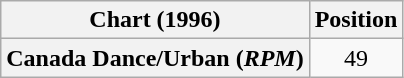<table class="wikitable plainrowheaders" style="text-align:center">
<tr>
<th>Chart (1996)</th>
<th>Position</th>
</tr>
<tr>
<th scope="row">Canada Dance/Urban (<em>RPM</em>)</th>
<td>49</td>
</tr>
</table>
